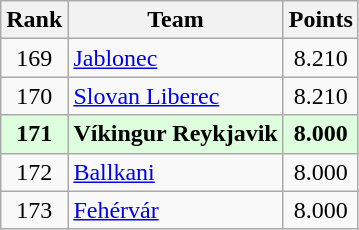<table class="wikitable" style="text-align: center;">
<tr>
<th>Rank</th>
<th>Team</th>
<th>Points</th>
</tr>
<tr>
<td>169</td>
<td align=left> <a href='#'>Jablonec</a></td>
<td>8.210</td>
</tr>
<tr>
<td>170</td>
<td align=left> <a href='#'>Slovan Liberec</a></td>
<td>8.210</td>
</tr>
<tr bgcolor="#ddffdd">
<td><strong>171</strong></td>
<td align=left> <strong>Víkingur Reykjavik</strong></td>
<td><strong>8.000</strong></td>
</tr>
<tr>
<td>172</td>
<td align=left> <a href='#'>Ballkani</a></td>
<td>8.000</td>
</tr>
<tr>
<td>173</td>
<td align=left> <a href='#'>Fehérvár</a></td>
<td>8.000</td>
</tr>
</table>
